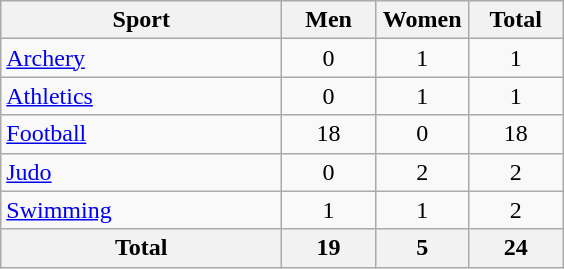<table class="wikitable sortable" style="text-align:center;">
<tr>
<th width=180>Sport</th>
<th width=55>Men</th>
<th width=55>Women</th>
<th width=55>Total</th>
</tr>
<tr>
<td align=left><a href='#'>Archery</a></td>
<td>0</td>
<td>1</td>
<td>1</td>
</tr>
<tr>
<td align=left><a href='#'>Athletics</a></td>
<td>0</td>
<td>1</td>
<td>1</td>
</tr>
<tr>
<td align=left><a href='#'>Football</a></td>
<td>18</td>
<td>0</td>
<td>18</td>
</tr>
<tr>
<td align=left><a href='#'>Judo</a></td>
<td>0</td>
<td>2</td>
<td>2</td>
</tr>
<tr>
<td align=left><a href='#'>Swimming</a></td>
<td>1</td>
<td>1</td>
<td>2</td>
</tr>
<tr>
<th>Total</th>
<th>19</th>
<th>5</th>
<th>24</th>
</tr>
</table>
